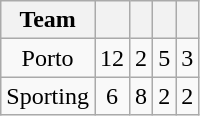<table class=" wikitable" style="text-align:center">
<tr>
<th>Team</th>
<th></th>
<th></th>
<th></th>
<th></th>
</tr>
<tr>
<td>Porto</td>
<td>12</td>
<td>2</td>
<td>5</td>
<td>3</td>
</tr>
<tr>
<td>Sporting</td>
<td>6</td>
<td>8</td>
<td>2</td>
<td>2</td>
</tr>
</table>
